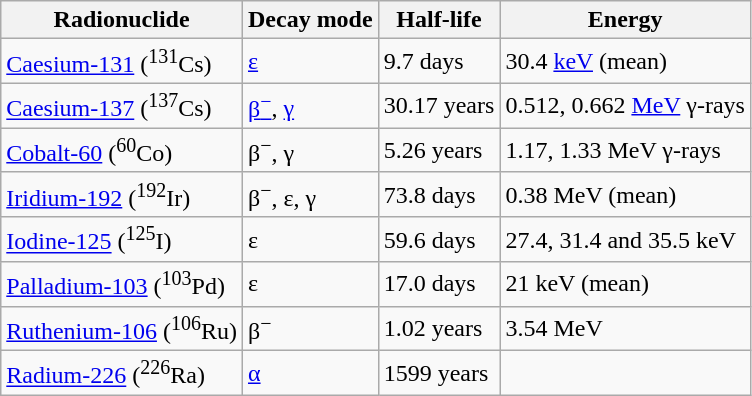<table class="wikitable">
<tr>
<th>Radionuclide</th>
<th>Decay mode</th>
<th>Half-life</th>
<th>Energy</th>
</tr>
<tr>
<td><a href='#'>Caesium-131</a> (<sup>131</sup>Cs)</td>
<td><a href='#'>ε</a></td>
<td>9.7 days</td>
<td>30.4 <a href='#'>keV</a> (mean)</td>
</tr>
<tr>
<td><a href='#'>Caesium-137</a> (<sup>137</sup>Cs)</td>
<td><a href='#'>β<sup>−</sup></a>, <a href='#'>γ</a></td>
<td>30.17 years</td>
<td>0.512, 0.662 <a href='#'>MeV</a> γ-rays</td>
</tr>
<tr>
<td><a href='#'>Cobalt-60</a> (<sup>60</sup>Co)</td>
<td>β<sup>−</sup>, γ</td>
<td>5.26 years</td>
<td>1.17, 1.33 MeV γ-rays</td>
</tr>
<tr>
<td><a href='#'>Iridium-192</a> (<sup>192</sup>Ir)</td>
<td>β<sup>−</sup>, ε, γ</td>
<td>73.8 days</td>
<td>0.38 MeV (mean)</td>
</tr>
<tr>
<td><a href='#'>Iodine-125</a> (<sup>125</sup>I)</td>
<td>ε</td>
<td>59.6 days</td>
<td>27.4, 31.4 and 35.5 keV</td>
</tr>
<tr>
<td><a href='#'>Palladium-103</a> (<sup>103</sup>Pd)</td>
<td>ε</td>
<td>17.0 days</td>
<td>21 keV (mean)</td>
</tr>
<tr>
<td><a href='#'>Ruthenium-106</a> (<sup>106</sup>Ru)</td>
<td>β<sup>−</sup></td>
<td>1.02 years</td>
<td>3.54 MeV</td>
</tr>
<tr>
<td><a href='#'>Radium-226</a> (<sup>226</sup>Ra)</td>
<td><a href='#'>α</a></td>
<td>1599 years</td>
</tr>
</table>
